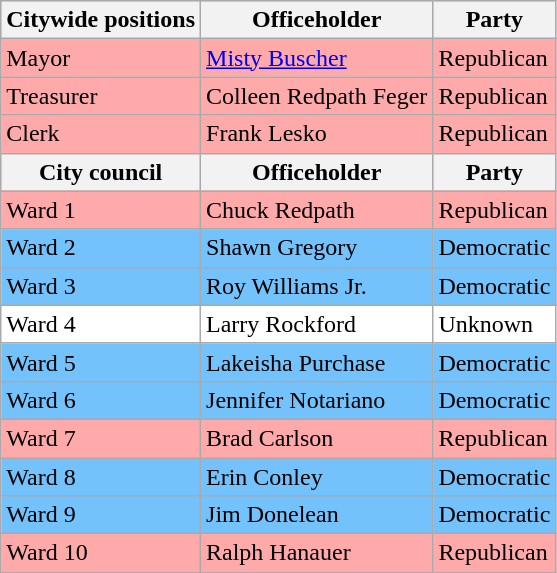<table class="wikitable">
<tr bgcolor="#cccccc">
<th>Citywide positions</th>
<th>Officeholder</th>
<th>Party</th>
</tr>
<tr bgcolor="#ffaaaa">
<td>Mayor</td>
<td><a href='#'>Misty Buscher</a></td>
<td>Republican</td>
</tr>
<tr bgcolor="#ffaaaa">
<td>Treasurer</td>
<td>Colleen Redpath Feger</td>
<td>Republican</td>
</tr>
<tr bgcolor="#ffaaaa">
<td>Clerk</td>
<td>Frank Lesko</td>
<td>Republican</td>
</tr>
<tr bgcolor="#cccccc">
<th>City council</th>
<th>Officeholder</th>
<th>Party</th>
</tr>
<tr bgcolor="#ffaaaa">
<td>Ward 1</td>
<td>Chuck Redpath</td>
<td>Republican</td>
</tr>
<tr bgcolor="#73C2FB">
<td>Ward 2</td>
<td>Shawn Gregory</td>
<td>Democratic</td>
</tr>
<tr bgcolor="#73C2FB">
<td>Ward 3</td>
<td>Roy Williams Jr.</td>
<td>Democratic</td>
</tr>
<tr bgcolor="white">
<td>Ward 4</td>
<td>Larry Rockford</td>
<td>Unknown</td>
</tr>
<tr bgcolor="#73C2FB">
<td>Ward 5</td>
<td>Lakeisha Purchase</td>
<td>Democratic</td>
</tr>
<tr bgcolor="#73C2FB">
<td>Ward 6</td>
<td>Jennifer Notariano</td>
<td>Democratic</td>
</tr>
<tr bgcolor="#ffaaaa">
<td>Ward 7</td>
<td>Brad Carlson</td>
<td>Republican</td>
</tr>
<tr bgcolor="#73C2FB">
<td>Ward 8</td>
<td>Erin Conley</td>
<td>Democratic</td>
</tr>
<tr bgcolor="#73C2FB">
<td>Ward 9</td>
<td>Jim Donelean</td>
<td>Democratic</td>
</tr>
<tr bgcolor="#ffaaaa">
<td>Ward 10</td>
<td>Ralph Hanauer</td>
<td>Republican</td>
</tr>
</table>
